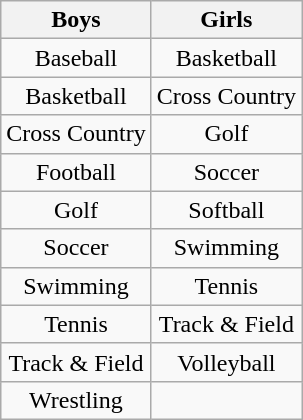<table class="wikitable" style="text-align:center">
<tr>
<th>Boys</th>
<th>Girls</th>
</tr>
<tr>
<td>Baseball</td>
<td>Basketball</td>
</tr>
<tr>
<td>Basketball</td>
<td>Cross Country</td>
</tr>
<tr>
<td>Cross Country</td>
<td>Golf</td>
</tr>
<tr>
<td>Football</td>
<td>Soccer</td>
</tr>
<tr>
<td>Golf</td>
<td>Softball</td>
</tr>
<tr>
<td>Soccer</td>
<td>Swimming</td>
</tr>
<tr>
<td>Swimming</td>
<td>Tennis</td>
</tr>
<tr>
<td>Tennis</td>
<td>Track & Field</td>
</tr>
<tr>
<td>Track & Field</td>
<td>Volleyball</td>
</tr>
<tr>
<td>Wrestling</td>
<td></td>
</tr>
</table>
